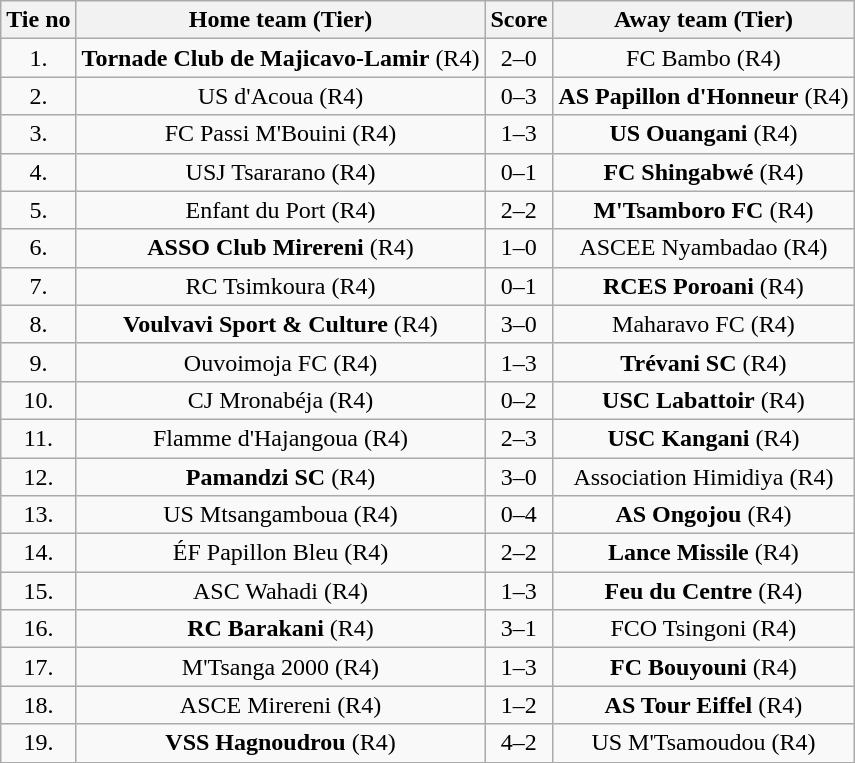<table class="wikitable" style="text-align: center">
<tr>
<th>Tie no</th>
<th>Home team (Tier)</th>
<th>Score</th>
<th>Away team (Tier)</th>
</tr>
<tr>
<td>1.</td>
<td> <strong>Tornade Club de Majicavo-Lamir</strong> (R4)</td>
<td>2–0</td>
<td>FC Bambo (R4) </td>
</tr>
<tr>
<td>2.</td>
<td> US d'Acoua (R4)</td>
<td>0–3</td>
<td><strong>AS Papillon d'Honneur</strong> (R4) </td>
</tr>
<tr>
<td>3.</td>
<td> FC Passi M'Bouini (R4)</td>
<td>1–3</td>
<td><strong>US Ouangani</strong> (R4) </td>
</tr>
<tr>
<td>4.</td>
<td> USJ Tsararano (R4)</td>
<td>0–1</td>
<td><strong>FC Shingabwé</strong> (R4) </td>
</tr>
<tr>
<td>5.</td>
<td> Enfant du Port (R4)</td>
<td>2–2 </td>
<td><strong>M'Tsamboro FC</strong> (R4) </td>
</tr>
<tr>
<td>6.</td>
<td> <strong>ASSO Club Mirereni</strong> (R4)</td>
<td>1–0</td>
<td>ASCEE Nyambadao (R4) </td>
</tr>
<tr>
<td>7.</td>
<td> RC Tsimkoura (R4)</td>
<td>0–1</td>
<td><strong>RCES Poroani</strong> (R4) </td>
</tr>
<tr>
<td>8.</td>
<td> <strong>Voulvavi Sport & Culture</strong> (R4)</td>
<td>3–0</td>
<td>Maharavo FC (R4) </td>
</tr>
<tr>
<td>9.</td>
<td> Ouvoimoja FC (R4)</td>
<td>1–3</td>
<td><strong>Trévani SC</strong> (R4) </td>
</tr>
<tr>
<td>10.</td>
<td> CJ Mronabéja (R4)</td>
<td>0–2</td>
<td><strong>USC Labattoir</strong> (R4) </td>
</tr>
<tr>
<td>11.</td>
<td> Flamme d'Hajangoua (R4)</td>
<td>2–3</td>
<td><strong>USC Kangani</strong> (R4) </td>
</tr>
<tr>
<td>12.</td>
<td> <strong>Pamandzi SC</strong> (R4)</td>
<td>3–0</td>
<td>Association Himidiya (R4) </td>
</tr>
<tr>
<td>13.</td>
<td> US Mtsangamboua (R4)</td>
<td>0–4</td>
<td><strong>AS Ongojou</strong> (R4) </td>
</tr>
<tr>
<td>14.</td>
<td> ÉF Papillon Bleu (R4)</td>
<td>2–2 </td>
<td><strong>Lance Missile</strong> (R4) </td>
</tr>
<tr>
<td>15.</td>
<td> ASC Wahadi (R4)</td>
<td>1–3</td>
<td><strong>Feu du Centre</strong> (R4) </td>
</tr>
<tr>
<td>16.</td>
<td> <strong>RC Barakani</strong> (R4)</td>
<td>3–1</td>
<td>FCO Tsingoni (R4) </td>
</tr>
<tr>
<td>17.</td>
<td> M'Tsanga 2000 (R4)</td>
<td>1–3</td>
<td><strong>FC Bouyouni</strong> (R4) </td>
</tr>
<tr>
<td>18.</td>
<td> ASCE Mirereni (R4)</td>
<td>1–2</td>
<td><strong>AS Tour Eiffel</strong> (R4) </td>
</tr>
<tr>
<td>19.</td>
<td> <strong>VSS Hagnoudrou</strong> (R4)</td>
<td>4–2</td>
<td>US M'Tsamoudou (R4) </td>
</tr>
</table>
